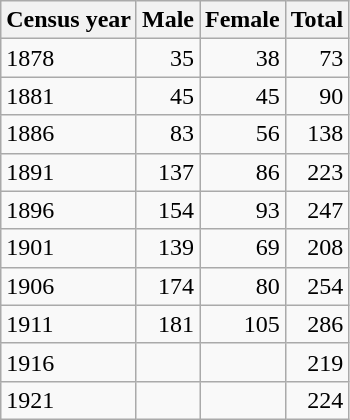<table class="wikitable floatright" style="text-align:right">
<tr>
<th>Census year</th>
<th>Male</th>
<th>Female</th>
<th>Total</th>
</tr>
<tr>
<td align="left">1878</td>
<td>35</td>
<td>38</td>
<td>73</td>
</tr>
<tr>
<td align="left">1881</td>
<td>45</td>
<td>45</td>
<td>90</td>
</tr>
<tr>
<td align="left">1886</td>
<td>83</td>
<td>56</td>
<td>138</td>
</tr>
<tr>
<td align="left">1891</td>
<td>137</td>
<td>86</td>
<td>223</td>
</tr>
<tr>
<td align="left">1896</td>
<td>154</td>
<td>93</td>
<td>247</td>
</tr>
<tr>
<td align="left">1901</td>
<td>139</td>
<td>69</td>
<td>208</td>
</tr>
<tr>
<td align="left">1906</td>
<td>174</td>
<td>80</td>
<td>254</td>
</tr>
<tr>
<td align="left">1911</td>
<td>181</td>
<td>105</td>
<td>286</td>
</tr>
<tr>
<td align="left">1916</td>
<td></td>
<td></td>
<td>219</td>
</tr>
<tr>
<td align="left">1921</td>
<td></td>
<td></td>
<td>224</td>
</tr>
</table>
